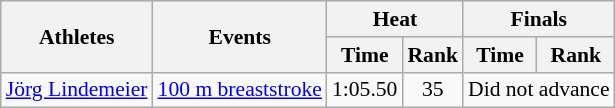<table class=wikitable style=font-size:90%>
<tr>
<th rowspan=2>Athletes</th>
<th rowspan=2>Events</th>
<th colspan=2>Heat</th>
<th colspan=2>Finals</th>
</tr>
<tr>
<th>Time</th>
<th>Rank</th>
<th>Time</th>
<th>Rank</th>
</tr>
<tr>
<td><a href='#'>Jörg Lindemeier</a></td>
<td><a href='#'>100 m breaststroke</a></td>
<td align=center>1:05.50</td>
<td align=center>35</td>
<td colspan=2 align=center>Did not advance</td>
</tr>
</table>
